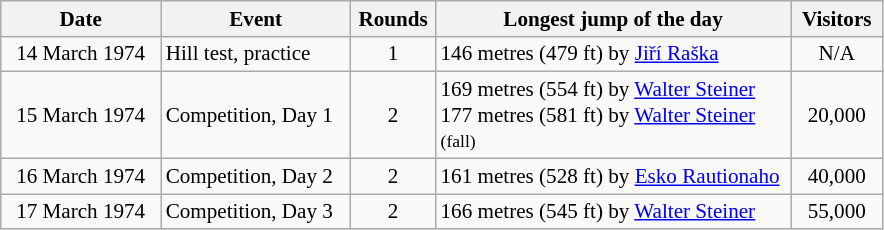<table class=wikitable style="text-align:center; font-size:88%;">
<tr>
<th width=100px>Date</th>
<th width=120px>Event</th>
<th width=50px>Rounds</th>
<th width=230px>Longest jump of the day</th>
<th width=55px>Visitors</th>
</tr>
<tr>
<td align=right>14 March 1974  </td>
<td align=left>Hill test, practice</td>
<td align=center>1</td>
<td align=left>146 metres (479 ft) by <a href='#'>Jiří Raška</a></td>
<td align=center>N/A</td>
</tr>
<tr>
<td align=right>15 March 1974  </td>
<td align=left>Competition, Day 1</td>
<td align=center>2</td>
<td align=left>169 metres (554 ft) by <a href='#'>Walter Steiner</a><br>177 metres (581 ft) by <a href='#'>Walter Steiner</a> <small>(fall)</small></td>
<td align=center>20,000</td>
</tr>
<tr>
<td align=right>16 March 1974  </td>
<td align=left>Competition, Day 2</td>
<td align=center>2</td>
<td align=left>161 metres (528 ft) by <a href='#'>Esko Rautionaho</a></td>
<td align=center>40,000</td>
</tr>
<tr>
<td align=right>17 March 1974  </td>
<td align=left>Competition, Day 3</td>
<td align=center>2</td>
<td align=left>166 metres (545 ft) by <a href='#'>Walter Steiner</a></td>
<td align=center>55,000</td>
</tr>
</table>
